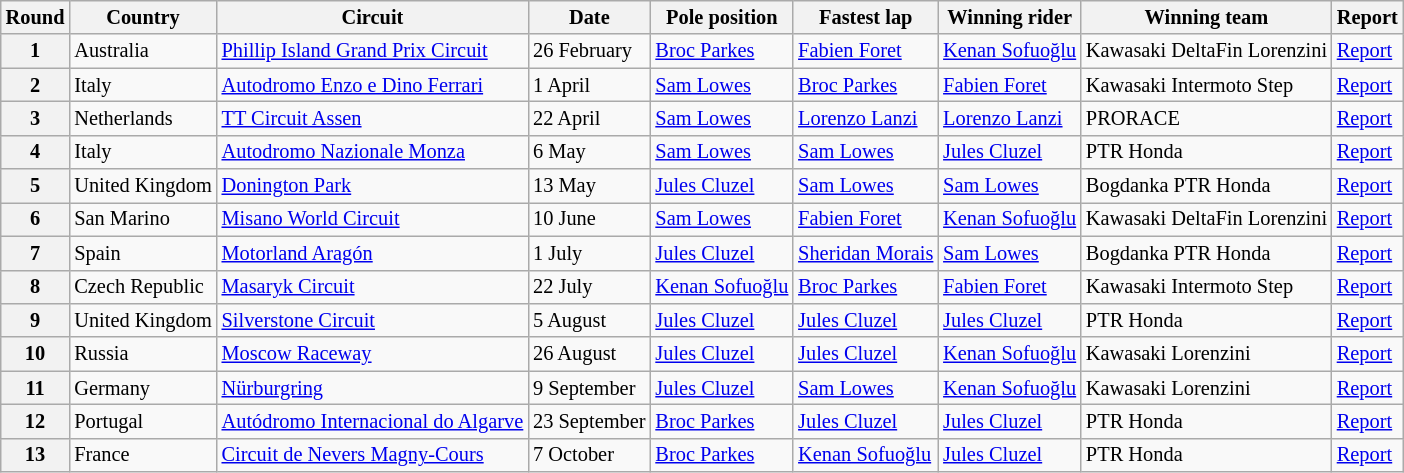<table class="wikitable" style="font-size: 85%">
<tr>
<th>Round</th>
<th>Country</th>
<th>Circuit</th>
<th>Date</th>
<th>Pole position</th>
<th>Fastest lap</th>
<th>Winning rider</th>
<th>Winning team</th>
<th>Report</th>
</tr>
<tr>
<th>1</th>
<td> Australia</td>
<td><a href='#'>Phillip Island Grand Prix Circuit</a></td>
<td>26 February</td>
<td> <a href='#'>Broc Parkes</a></td>
<td> <a href='#'>Fabien Foret</a></td>
<td> <a href='#'>Kenan Sofuoğlu</a></td>
<td>Kawasaki DeltaFin Lorenzini</td>
<td><a href='#'>Report</a></td>
</tr>
<tr>
<th>2</th>
<td> Italy</td>
<td><a href='#'>Autodromo Enzo e Dino Ferrari</a></td>
<td>1 April</td>
<td> <a href='#'>Sam Lowes</a></td>
<td> <a href='#'>Broc Parkes</a></td>
<td> <a href='#'>Fabien Foret</a></td>
<td>Kawasaki Intermoto Step</td>
<td><a href='#'>Report</a></td>
</tr>
<tr>
<th>3</th>
<td> Netherlands</td>
<td><a href='#'>TT Circuit Assen</a></td>
<td>22 April</td>
<td> <a href='#'>Sam Lowes</a></td>
<td> <a href='#'>Lorenzo Lanzi</a></td>
<td> <a href='#'>Lorenzo Lanzi</a></td>
<td>PRORACE</td>
<td><a href='#'>Report</a></td>
</tr>
<tr>
<th>4</th>
<td> Italy</td>
<td><a href='#'>Autodromo Nazionale Monza</a></td>
<td>6 May</td>
<td> <a href='#'>Sam Lowes</a></td>
<td> <a href='#'>Sam Lowes</a></td>
<td> <a href='#'>Jules Cluzel</a></td>
<td>PTR Honda</td>
<td><a href='#'>Report</a></td>
</tr>
<tr>
<th>5</th>
<td> United Kingdom</td>
<td><a href='#'>Donington Park</a></td>
<td>13 May</td>
<td> <a href='#'>Jules Cluzel</a></td>
<td> <a href='#'>Sam Lowes</a></td>
<td> <a href='#'>Sam Lowes</a></td>
<td>Bogdanka PTR Honda</td>
<td><a href='#'>Report</a></td>
</tr>
<tr>
<th>6</th>
<td> San Marino</td>
<td><a href='#'>Misano World Circuit</a></td>
<td>10 June</td>
<td> <a href='#'>Sam Lowes</a></td>
<td> <a href='#'>Fabien Foret</a></td>
<td> <a href='#'>Kenan Sofuoğlu</a></td>
<td>Kawasaki DeltaFin Lorenzini</td>
<td><a href='#'>Report</a></td>
</tr>
<tr>
<th>7</th>
<td> Spain</td>
<td><a href='#'>Motorland Aragón</a></td>
<td>1 July</td>
<td> <a href='#'>Jules Cluzel</a></td>
<td> <a href='#'>Sheridan Morais</a></td>
<td> <a href='#'>Sam Lowes</a></td>
<td>Bogdanka PTR Honda</td>
<td><a href='#'>Report</a></td>
</tr>
<tr>
<th>8</th>
<td> Czech Republic</td>
<td><a href='#'>Masaryk Circuit</a></td>
<td>22 July</td>
<td> <a href='#'>Kenan Sofuoğlu</a></td>
<td> <a href='#'>Broc Parkes</a></td>
<td> <a href='#'>Fabien Foret</a></td>
<td>Kawasaki Intermoto Step</td>
<td><a href='#'>Report</a></td>
</tr>
<tr>
<th>9</th>
<td> United Kingdom</td>
<td><a href='#'>Silverstone Circuit</a></td>
<td>5 August</td>
<td> <a href='#'>Jules Cluzel</a></td>
<td> <a href='#'>Jules Cluzel</a></td>
<td> <a href='#'>Jules Cluzel</a></td>
<td>PTR Honda</td>
<td><a href='#'>Report</a></td>
</tr>
<tr>
<th>10</th>
<td> Russia</td>
<td><a href='#'>Moscow Raceway</a></td>
<td>26 August</td>
<td> <a href='#'>Jules Cluzel</a></td>
<td> <a href='#'>Jules Cluzel</a></td>
<td> <a href='#'>Kenan Sofuoğlu</a></td>
<td>Kawasaki Lorenzini</td>
<td><a href='#'>Report</a></td>
</tr>
<tr>
<th>11</th>
<td> Germany</td>
<td><a href='#'>Nürburgring</a></td>
<td>9 September</td>
<td> <a href='#'>Jules Cluzel</a></td>
<td> <a href='#'>Sam Lowes</a></td>
<td> <a href='#'>Kenan Sofuoğlu</a></td>
<td>Kawasaki Lorenzini</td>
<td><a href='#'>Report</a></td>
</tr>
<tr>
<th>12</th>
<td> Portugal</td>
<td><a href='#'>Autódromo Internacional do Algarve</a></td>
<td>23 September</td>
<td> <a href='#'>Broc Parkes</a></td>
<td> <a href='#'>Jules Cluzel</a></td>
<td> <a href='#'>Jules Cluzel</a></td>
<td>PTR Honda</td>
<td><a href='#'>Report</a></td>
</tr>
<tr>
<th>13</th>
<td> France</td>
<td><a href='#'>Circuit de Nevers Magny-Cours</a></td>
<td>7 October</td>
<td> <a href='#'>Broc Parkes</a></td>
<td> <a href='#'>Kenan Sofuoğlu</a></td>
<td> <a href='#'>Jules Cluzel</a></td>
<td>PTR Honda</td>
<td><a href='#'>Report</a></td>
</tr>
</table>
